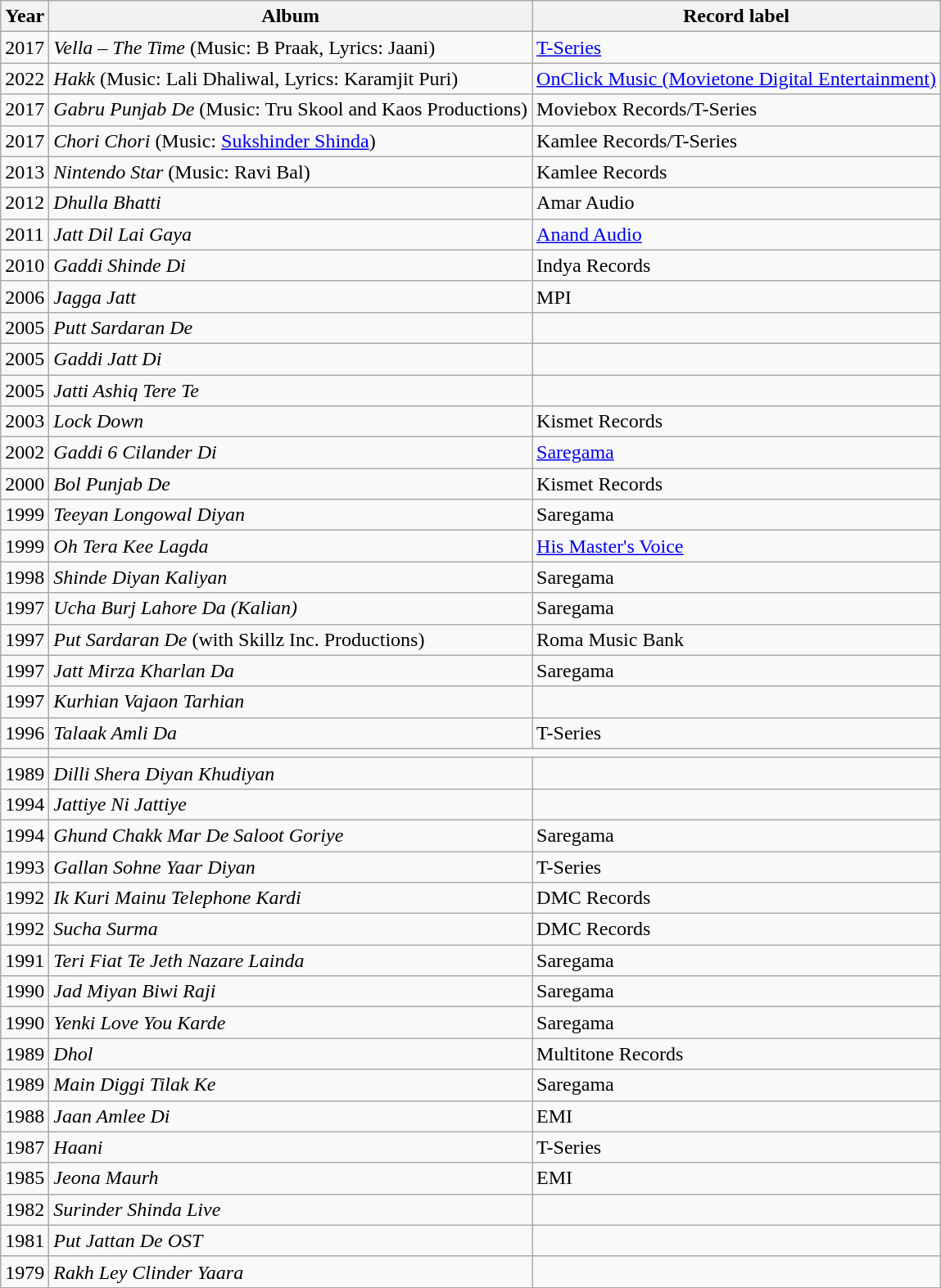<table class=wikitable>
<tr>
<th>Year</th>
<th>Album</th>
<th>Record label</th>
</tr>
<tr>
<td>2017</td>
<td><em>Vella – The Time</em> (Music: B Praak, Lyrics: Jaani)</td>
<td><a href='#'>T-Series</a></td>
</tr>
<tr>
<td>2022</td>
<td><em>Hakk</em> (Music: Lali Dhaliwal, Lyrics: Karamjit Puri)</td>
<td><a href='#'>OnClick Music (Movietone Digital Entertainment)</a></td>
</tr>
<tr>
<td>2017</td>
<td><em>Gabru Punjab De</em> (Music: Tru Skool and Kaos Productions)</td>
<td>Moviebox Records/T-Series</td>
</tr>
<tr>
<td>2017</td>
<td><em>Chori Chori</em> (Music: <a href='#'>Sukshinder Shinda</a>)</td>
<td>Kamlee Records/T-Series</td>
</tr>
<tr>
<td>2013</td>
<td><em>Nintendo Star</em> (Music: Ravi Bal)</td>
<td>Kamlee Records</td>
</tr>
<tr>
<td>2012</td>
<td><em>Dhulla Bhatti</em></td>
<td>Amar Audio</td>
</tr>
<tr>
<td>2011</td>
<td><em>Jatt Dil Lai Gaya</em></td>
<td><a href='#'>Anand Audio</a></td>
</tr>
<tr>
<td>2010</td>
<td><em>Gaddi Shinde Di</em></td>
<td>Indya Records</td>
</tr>
<tr>
<td>2006</td>
<td><em>Jagga Jatt</em></td>
<td>MPI</td>
</tr>
<tr>
<td>2005</td>
<td><em>Putt Sardaran De</em></td>
<td></td>
</tr>
<tr>
<td>2005</td>
<td><em>Gaddi Jatt Di</em></td>
<td></td>
</tr>
<tr>
<td>2005</td>
<td><em>Jatti Ashiq Tere Te</em></td>
<td></td>
</tr>
<tr>
<td>2003</td>
<td><em>Lock Down</em></td>
<td>Kismet Records</td>
</tr>
<tr>
<td>2002</td>
<td><em>Gaddi 6 Cilander Di</em></td>
<td><a href='#'>Saregama</a></td>
</tr>
<tr>
<td>2000</td>
<td><em>Bol Punjab De</em></td>
<td>Kismet Records</td>
</tr>
<tr>
<td>1999</td>
<td><em>Teeyan Longowal Diyan</em></td>
<td>Saregama</td>
</tr>
<tr>
<td>1999</td>
<td><em>Oh Tera Kee Lagda</em></td>
<td><a href='#'>His Master's Voice</a></td>
</tr>
<tr>
<td>1998</td>
<td><em>Shinde Diyan Kaliyan</em></td>
<td>Saregama</td>
</tr>
<tr>
<td>1997</td>
<td><em>Ucha Burj Lahore Da (Kalian)</em></td>
<td>Saregama</td>
</tr>
<tr>
<td>1997</td>
<td><em>Put Sardaran De</em> (with Skillz Inc. Productions)</td>
<td>Roma Music Bank</td>
</tr>
<tr>
<td>1997</td>
<td><em>Jatt Mirza Kharlan Da</em></td>
<td>Saregama</td>
</tr>
<tr>
<td>1997</td>
<td><em>Kurhian Vajaon Tarhian</em></td>
<td></td>
</tr>
<tr>
<td>1996</td>
<td><em>Talaak Amli Da</em></td>
<td>T-Series</td>
</tr>
<tr>
<td></td>
</tr>
<tr>
<td>1989</td>
<td><em>Dilli Shera Diyan Khudiyan</em></td>
<td></td>
</tr>
<tr>
<td>1994</td>
<td><em>Jattiye Ni Jattiye</em></td>
<td></td>
</tr>
<tr>
<td>1994</td>
<td><em>Ghund Chakk Mar De Saloot Goriye</em></td>
<td>Saregama</td>
</tr>
<tr>
<td>1993</td>
<td><em>Gallan Sohne Yaar Diyan</em></td>
<td>T-Series</td>
</tr>
<tr>
<td>1992</td>
<td><em>Ik Kuri Mainu Telephone Kardi</em></td>
<td>DMC Records</td>
</tr>
<tr>
<td>1992</td>
<td><em>Sucha Surma</em></td>
<td>DMC Records</td>
</tr>
<tr>
<td>1991</td>
<td><em>Teri Fiat Te Jeth Nazare Lainda</em></td>
<td>Saregama</td>
</tr>
<tr>
<td>1990</td>
<td><em>Jad Miyan Biwi Raji</em></td>
<td>Saregama</td>
</tr>
<tr>
<td>1990</td>
<td><em>Yenki Love You Karde</em></td>
<td>Saregama</td>
</tr>
<tr>
<td>1989</td>
<td><em>Dhol</em></td>
<td>Multitone Records</td>
</tr>
<tr>
<td>1989</td>
<td><em>Main Diggi Tilak Ke</em></td>
<td>Saregama</td>
</tr>
<tr>
<td>1988</td>
<td><em>Jaan Amlee Di</em></td>
<td>EMI</td>
</tr>
<tr>
<td>1987</td>
<td><em>Haani</em></td>
<td>T-Series</td>
</tr>
<tr>
<td>1985</td>
<td><em>Jeona Maurh</em></td>
<td>EMI</td>
</tr>
<tr>
<td>1982</td>
<td><em>Surinder Shinda Live</em></td>
<td></td>
</tr>
<tr>
<td>1981</td>
<td><em>Put Jattan De OST</em></td>
<td></td>
</tr>
<tr>
<td>1979</td>
<td><em>Rakh Ley Clinder Yaara</em></td>
<td></td>
</tr>
</table>
